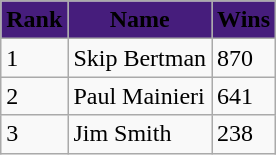<table class="wikitable">
<tr>
<th style="background:#461D7C;"><span>Rank</span></th>
<th style="background:#461D7C;"><span>Name</span></th>
<th style="background:#461D7C;"><span>Wins</span></th>
</tr>
<tr>
<td>1</td>
<td>Skip Bertman</td>
<td>870</td>
</tr>
<tr>
<td>2</td>
<td>Paul Mainieri</td>
<td>641</td>
</tr>
<tr>
<td>3</td>
<td>Jim Smith</td>
<td>238</td>
</tr>
</table>
